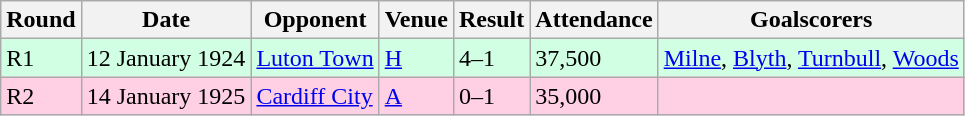<table class="wikitable">
<tr>
<th>Round</th>
<th>Date</th>
<th>Opponent</th>
<th>Venue</th>
<th>Result</th>
<th>Attendance</th>
<th>Goalscorers</th>
</tr>
<tr style="background:#d0ffe3;">
<td>R1</td>
<td>12 January 1924</td>
<td><a href='#'>Luton Town</a></td>
<td><a href='#'>H</a></td>
<td>4–1</td>
<td>37,500</td>
<td><a href='#'>Milne</a>, <a href='#'>Blyth</a>, <a href='#'>Turnbull</a>, <a href='#'>Woods</a></td>
</tr>
<tr style="background:#ffd0e3;">
<td>R2</td>
<td>14 January 1925</td>
<td><a href='#'>Cardiff City</a></td>
<td><a href='#'>A</a></td>
<td>0–1</td>
<td>35,000</td>
<td></td>
</tr>
</table>
